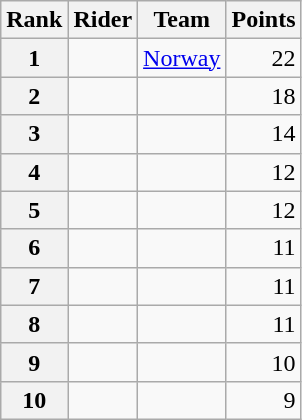<table class="wikitable" margin-bottom:0;">
<tr>
<th scope="col">Rank</th>
<th scope="col">Rider</th>
<th scope="col">Team</th>
<th scope="col">Points</th>
</tr>
<tr>
<th scope="row">1</th>
<td> </td>
<td><a href='#'>Norway</a></td>
<td align="right">22</td>
</tr>
<tr>
<th scope="row">2</th>
<td></td>
<td></td>
<td align="right">18</td>
</tr>
<tr>
<th scope="row">3</th>
<td></td>
<td></td>
<td align="right">14</td>
</tr>
<tr>
<th scope="row">4</th>
<td></td>
<td></td>
<td align="right">12</td>
</tr>
<tr>
<th scope="row">5</th>
<td></td>
<td></td>
<td align="right">12</td>
</tr>
<tr>
<th scope="row">6</th>
<td> </td>
<td></td>
<td align="right">11</td>
</tr>
<tr>
<th scope="row">7</th>
<td></td>
<td></td>
<td align="right">11</td>
</tr>
<tr>
<th scope="row">8</th>
<td></td>
<td></td>
<td align="right">11</td>
</tr>
<tr>
<th scope="row">9</th>
<td></td>
<td></td>
<td align="right">10</td>
</tr>
<tr>
<th scope="row">10</th>
<td> </td>
<td></td>
<td align="right">9</td>
</tr>
</table>
